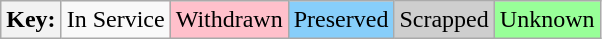<table class="wikitable">
<tr>
<th>Key:</th>
<td>In Service</td>
<td bgcolor=#ffc0cb>Withdrawn</td>
<td bgcolor=#87cefa>Preserved</td>
<td bgcolor=#cecece>Scrapped</td>
<td bgcolor=#98ff98>Unknown</td>
</tr>
</table>
